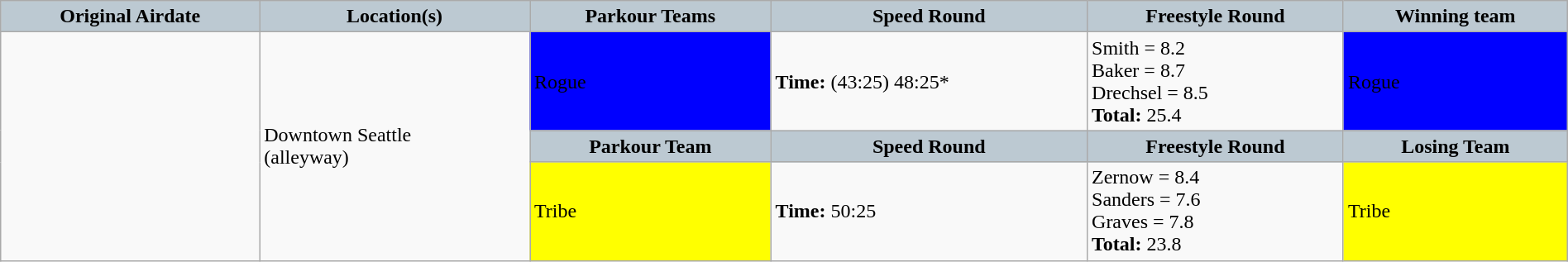<table class="wikitable" style="margin: auto; width: 100%">
<tr style="background:#BCC9D2; color:black">
<th style="background-color: #BCC9D2;">Original Airdate</th>
<th style="background-color: #BCC9D2;">Location(s)</th>
<th style="background-color: #BCC9D2;">Parkour Teams</th>
<th style="background-color: #BCC9D2;">Speed Round</th>
<th style="background-color: #BCC9D2;">Freestyle Round</th>
<th style="background-color: #BCC9D2;">Winning team</th>
</tr>
<tr>
<td rowspan="3"></td>
<td rowspan="3">Downtown Seattle<br>(alleyway)</td>
<td bgcolor="Blue"><span>Rogue</span></td>
<td><strong>Time:</strong> (43:25) 48:25*</td>
<td>Smith = 8.2<br>Baker = 8.7<br>Drechsel = 8.5<br><strong>Total:</strong> 25.4</td>
<td bgcolor="Blue"><span>Rogue</span></td>
</tr>
<tr>
<th style="background-color: #BCC9D2;">Parkour Team</th>
<th style="background-color: #BCC9D2;">Speed Round</th>
<th style="background-color: #BCC9D2;">Freestyle Round</th>
<th style="background-color: #BCC9D2;">Losing Team</th>
</tr>
<tr>
<td bgcolor="yellow"><span>Tribe</span></td>
<td><strong>Time:</strong> 50:25</td>
<td>Zernow = 8.4<br>Sanders = 7.6<br>Graves = 7.8<br><strong>Total:</strong> 23.8</td>
<td bgcolor="yellow"><span>Tribe</span></td>
</tr>
</table>
